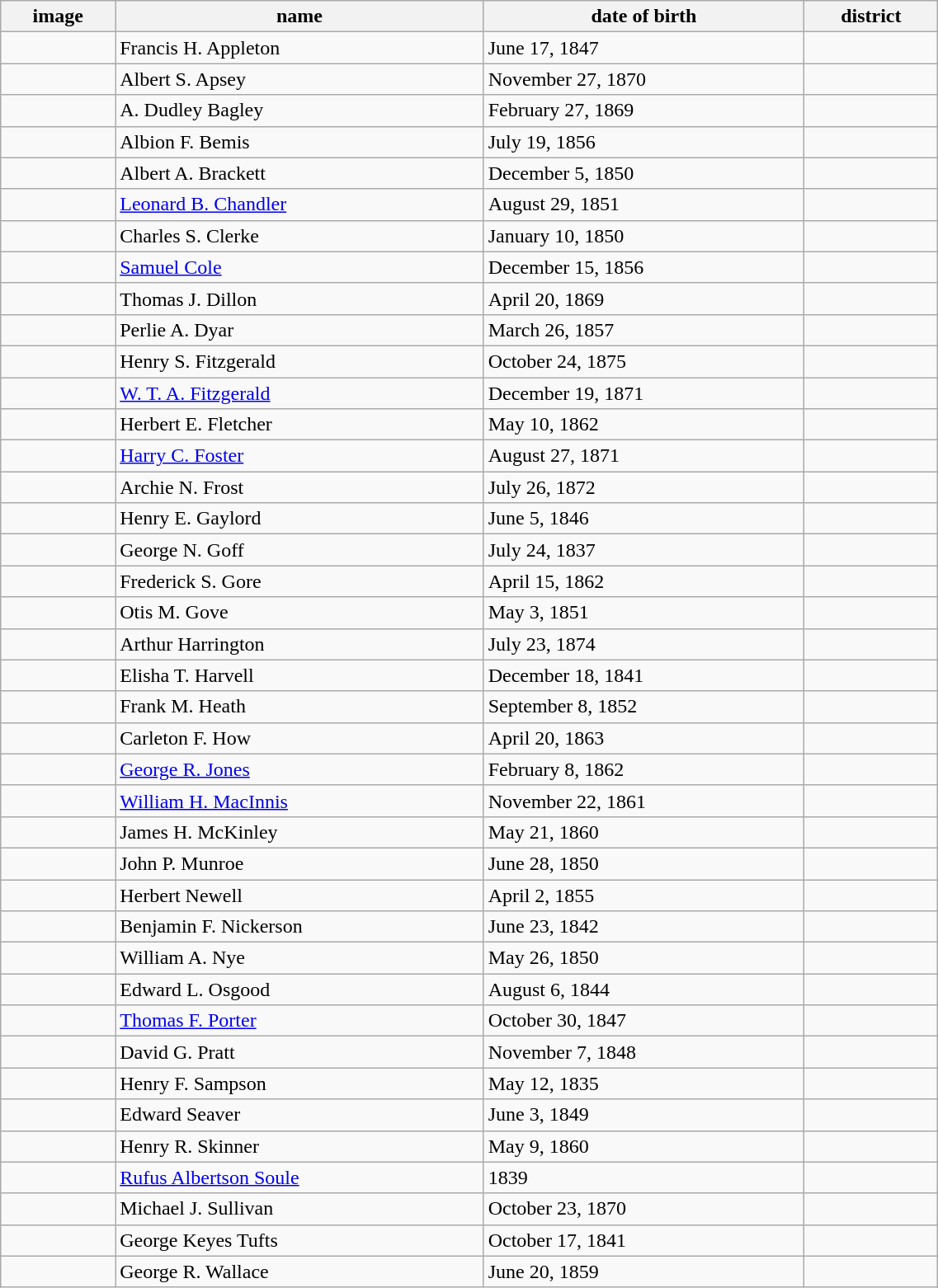<table class='wikitable sortable' style="width:60%">
<tr>
<th>image</th>
<th>name </th>
<th data-sort-type=date>date of birth </th>
<th>district</th>
</tr>
<tr>
<td></td>
<td>Francis H. Appleton</td>
<td>June 17, 1847</td>
<td></td>
</tr>
<tr>
<td></td>
<td>Albert S. Apsey</td>
<td>November 27, 1870</td>
<td></td>
</tr>
<tr>
<td></td>
<td>A. Dudley Bagley</td>
<td>February 27, 1869</td>
<td></td>
</tr>
<tr>
<td></td>
<td>Albion F. Bemis</td>
<td>July 19, 1856</td>
<td></td>
</tr>
<tr>
<td></td>
<td>Albert A. Brackett</td>
<td>December 5, 1850</td>
<td></td>
</tr>
<tr>
<td></td>
<td><a href='#'>Leonard B. Chandler</a></td>
<td>August 29, 1851</td>
<td></td>
</tr>
<tr>
<td></td>
<td>Charles S. Clerke</td>
<td>January 10, 1850</td>
<td></td>
</tr>
<tr>
<td></td>
<td><a href='#'>Samuel Cole</a></td>
<td>December 15, 1856</td>
<td></td>
</tr>
<tr>
<td></td>
<td>Thomas J. Dillon</td>
<td>April 20, 1869</td>
<td></td>
</tr>
<tr>
<td></td>
<td>Perlie A. Dyar</td>
<td>March 26, 1857</td>
<td></td>
</tr>
<tr>
<td></td>
<td>Henry S. Fitzgerald</td>
<td>October 24, 1875</td>
<td></td>
</tr>
<tr>
<td></td>
<td><a href='#'>W. T. A. Fitzgerald</a></td>
<td>December 19, 1871</td>
<td></td>
</tr>
<tr>
<td></td>
<td>Herbert E. Fletcher</td>
<td>May 10, 1862</td>
<td></td>
</tr>
<tr>
<td></td>
<td><a href='#'>Harry C. Foster</a></td>
<td>August 27, 1871</td>
<td></td>
</tr>
<tr>
<td></td>
<td>Archie N. Frost</td>
<td>July 26, 1872</td>
<td></td>
</tr>
<tr>
<td></td>
<td>Henry E. Gaylord</td>
<td>June 5, 1846</td>
<td></td>
</tr>
<tr>
<td></td>
<td>George N. Goff</td>
<td>July 24, 1837</td>
<td></td>
</tr>
<tr>
<td></td>
<td>Frederick S. Gore</td>
<td>April 15, 1862</td>
<td></td>
</tr>
<tr>
<td></td>
<td>Otis M. Gove</td>
<td>May 3, 1851</td>
<td></td>
</tr>
<tr>
<td></td>
<td>Arthur Harrington</td>
<td>July 23, 1874</td>
<td></td>
</tr>
<tr>
<td></td>
<td>Elisha T. Harvell</td>
<td>December 18, 1841</td>
<td></td>
</tr>
<tr>
<td></td>
<td>Frank M. Heath</td>
<td>September 8, 1852</td>
<td></td>
</tr>
<tr>
<td></td>
<td>Carleton F. How</td>
<td>April 20, 1863</td>
<td></td>
</tr>
<tr>
<td></td>
<td><a href='#'>George R. Jones</a></td>
<td>February 8, 1862</td>
<td></td>
</tr>
<tr>
<td></td>
<td><a href='#'>William H. MacInnis</a></td>
<td>November 22, 1861</td>
<td></td>
</tr>
<tr>
<td></td>
<td>James H. McKinley</td>
<td>May 21, 1860</td>
<td></td>
</tr>
<tr>
<td></td>
<td>John P. Munroe</td>
<td>June 28, 1850</td>
<td></td>
</tr>
<tr>
<td></td>
<td>Herbert Newell</td>
<td>April 2, 1855</td>
<td></td>
</tr>
<tr>
<td></td>
<td>Benjamin F. Nickerson</td>
<td>June 23, 1842</td>
<td></td>
</tr>
<tr>
<td></td>
<td>William A. Nye</td>
<td>May 26, 1850</td>
<td></td>
</tr>
<tr>
<td></td>
<td>Edward L. Osgood</td>
<td>August 6, 1844</td>
<td></td>
</tr>
<tr>
<td></td>
<td><a href='#'>Thomas F. Porter</a></td>
<td>October 30, 1847</td>
<td></td>
</tr>
<tr>
<td></td>
<td>David G. Pratt</td>
<td>November 7, 1848</td>
<td></td>
</tr>
<tr>
<td></td>
<td>Henry F. Sampson</td>
<td>May 12, 1835</td>
<td></td>
</tr>
<tr>
<td></td>
<td>Edward Seaver</td>
<td>June 3, 1849</td>
<td></td>
</tr>
<tr>
<td></td>
<td>Henry R. Skinner</td>
<td>May 9, 1860</td>
<td></td>
</tr>
<tr>
<td></td>
<td><a href='#'>Rufus Albertson Soule</a></td>
<td>1839</td>
<td></td>
</tr>
<tr>
<td></td>
<td>Michael J. Sullivan</td>
<td>October 23, 1870</td>
<td></td>
</tr>
<tr>
<td></td>
<td>George Keyes Tufts</td>
<td>October 17, 1841</td>
<td></td>
</tr>
<tr>
<td></td>
<td>George R. Wallace</td>
<td>June 20, 1859</td>
<td></td>
</tr>
</table>
